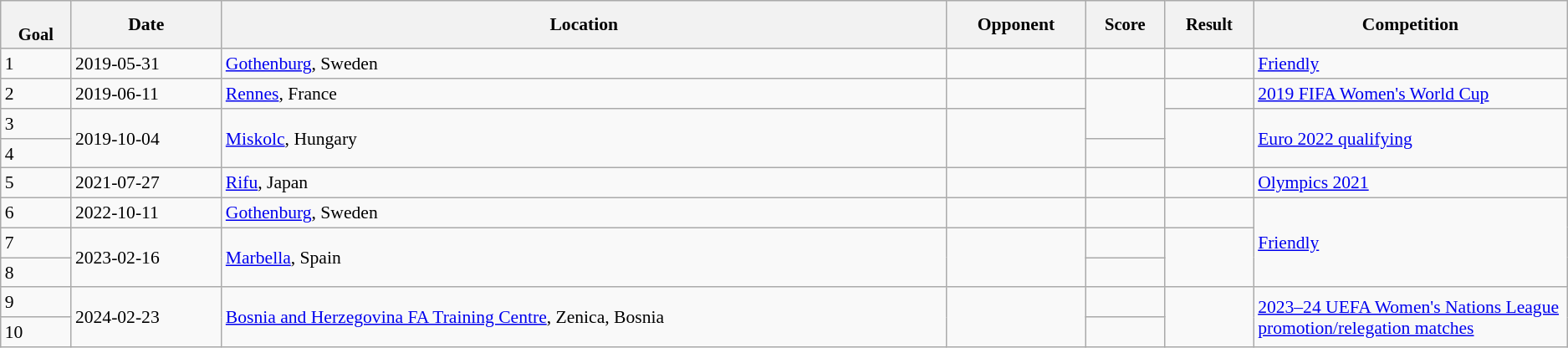<table class="wikitable collapsible sortable" style="font-size:90%">
<tr>
<th data-sort-type="number" style="font-size:95%;"><br>Goal</th>
<th>Date</th>
<th>Location</th>
<th>Opponent</th>
<th data-sort-type="number" style="font-size:95%;">Score</th>
<th data-sort-type="number" style="font-size:95%;">Result</th>
<th width="20%">Competition</th>
</tr>
<tr>
<td>1</td>
<td>2019-05-31</td>
<td><a href='#'>Gothenburg</a>, Sweden</td>
<td></td>
<td></td>
<td></td>
<td><a href='#'>Friendly</a></td>
</tr>
<tr>
<td>2</td>
<td>2019-06-11</td>
<td><a href='#'>Rennes</a>, France</td>
<td></td>
<td rowspan=2></td>
<td></td>
<td><a href='#'>2019 FIFA Women's World Cup</a></td>
</tr>
<tr>
<td>3</td>
<td rowspan=2>2019-10-04</td>
<td rowspan=2><a href='#'>Miskolc</a>, Hungary</td>
<td rowspan=2></td>
<td rowspan=2></td>
<td rowspan=2><a href='#'>Euro 2022 qualifying</a></td>
</tr>
<tr>
<td>4</td>
<td></td>
</tr>
<tr>
<td>5</td>
<td>2021-07-27</td>
<td><a href='#'>Rifu</a>, Japan</td>
<td></td>
<td></td>
<td></td>
<td><a href='#'>Olympics 2021</a></td>
</tr>
<tr>
<td>6</td>
<td>2022-10-11</td>
<td><a href='#'>Gothenburg</a>, Sweden</td>
<td></td>
<td></td>
<td></td>
<td rowspan=3><a href='#'>Friendly</a></td>
</tr>
<tr>
<td>7</td>
<td rowspan=2>2023-02-16</td>
<td rowspan=2><a href='#'>Marbella</a>, Spain</td>
<td rowspan=2></td>
<td></td>
<td rowspan=2></td>
</tr>
<tr>
<td>8</td>
<td></td>
</tr>
<tr>
<td>9</td>
<td rowspan=2>2024-02-23</td>
<td rowspan=2><a href='#'>Bosnia and Herzegovina FA Training Centre</a>, Zenica, Bosnia</td>
<td rowspan=2></td>
<td></td>
<td rowspan=2></td>
<td rowspan=2><a href='#'>2023–24 UEFA Women's Nations League promotion/relegation matches</a></td>
</tr>
<tr>
<td>10</td>
<td></td>
</tr>
</table>
